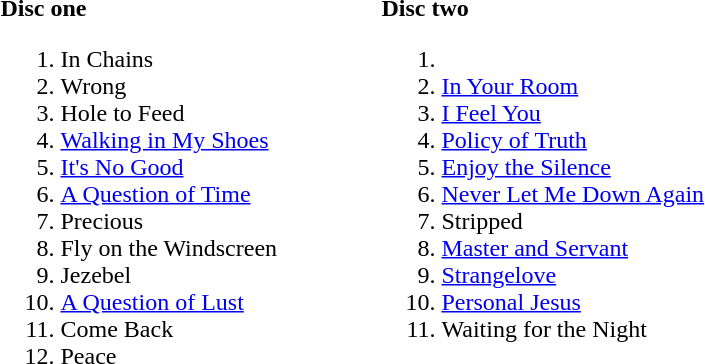<table ->
<tr>
<td width=250 valign=top><br><strong>Disc one</strong><ol><li>In Chains</li><li>Wrong</li><li>Hole to Feed</li><li><a href='#'>Walking in My Shoes</a></li><li><a href='#'>It's No Good</a></li><li><a href='#'>A Question of Time</a></li><li>Precious</li><li>Fly on the Windscreen</li><li>Jezebel</li><li><a href='#'>A Question of Lust</a></li><li>Come Back</li><li>Peace</li></ol></td>
<td width=250 valign=top><br><strong>Disc two</strong><ol><li><li><a href='#'>In Your Room</a></li><li><a href='#'>I Feel You</a></li><li><a href='#'>Policy of Truth</a></li><li><a href='#'>Enjoy the Silence</a></li><li><a href='#'>Never Let Me Down Again</a></li><li>Stripped</li><li><a href='#'>Master and Servant</a></li><li><a href='#'>Strangelove</a></li><li><a href='#'>Personal Jesus</a></li><li>Waiting for the Night</li></ol></td>
</tr>
</table>
